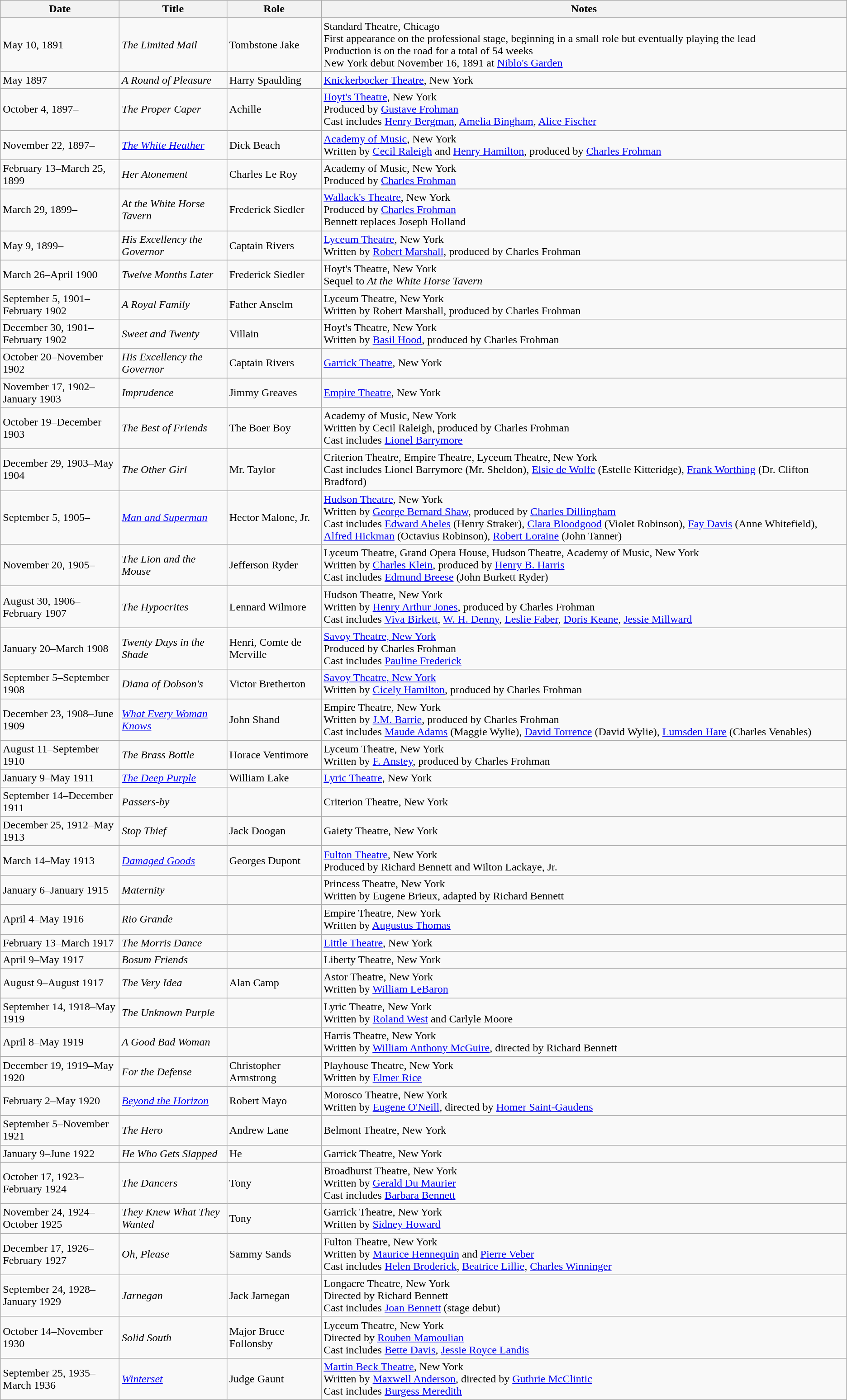<table class="wikitable">
<tr>
<th>Date</th>
<th>Title</th>
<th>Role</th>
<th>Notes</th>
</tr>
<tr>
<td>May 10, 1891</td>
<td><em>The Limited Mail</em></td>
<td>Tombstone Jake</td>
<td>Standard Theatre, Chicago<br>First appearance on the professional stage, beginning in a small role but eventually playing the lead<br>Production is on the road for a total of 54 weeks<br>New York debut November 16, 1891 at <a href='#'>Niblo's Garden</a></td>
</tr>
<tr>
<td>May 1897</td>
<td><em>A Round of Pleasure</em></td>
<td>Harry Spaulding</td>
<td><a href='#'>Knickerbocker Theatre</a>, New York</td>
</tr>
<tr>
<td>October 4, 1897–</td>
<td><em>The Proper Caper</em></td>
<td>Achille</td>
<td><a href='#'>Hoyt's Theatre</a>, New York<br>Produced by <a href='#'>Gustave Frohman</a><br>Cast includes <a href='#'>Henry Bergman</a>, <a href='#'>Amelia Bingham</a>, <a href='#'>Alice Fischer</a></td>
</tr>
<tr>
<td>November 22, 1897–</td>
<td><em><a href='#'>The White Heather</a></em></td>
<td>Dick Beach</td>
<td><a href='#'>Academy of Music</a>, New York<br>Written by <a href='#'>Cecil Raleigh</a> and <a href='#'>Henry Hamilton</a>, produced by <a href='#'>Charles Frohman</a></td>
</tr>
<tr>
<td>February 13–March 25, 1899</td>
<td><em>Her Atonement</em></td>
<td>Charles Le Roy</td>
<td>Academy of Music, New York<br>Produced by <a href='#'>Charles Frohman</a></td>
</tr>
<tr>
<td>March 29, 1899–</td>
<td><em>At the White Horse Tavern</em></td>
<td>Frederick Siedler</td>
<td><a href='#'>Wallack's Theatre</a>, New York<br>Produced by <a href='#'>Charles Frohman</a><br>Bennett replaces Joseph Holland</td>
</tr>
<tr>
<td>May 9, 1899–</td>
<td><em>His Excellency the Governor</em></td>
<td>Captain Rivers</td>
<td><a href='#'>Lyceum Theatre</a>, New York<br>Written by <a href='#'>Robert Marshall</a>, produced by Charles Frohman</td>
</tr>
<tr>
<td>March 26–April 1900</td>
<td><em>Twelve Months Later</em></td>
<td>Frederick Siedler</td>
<td>Hoyt's Theatre, New York<br>Sequel to <em>At the White Horse Tavern</em></td>
</tr>
<tr>
<td>September 5, 1901–February 1902</td>
<td><em>A Royal Family</em></td>
<td>Father Anselm</td>
<td>Lyceum Theatre, New York<br>Written by Robert Marshall, produced by Charles Frohman</td>
</tr>
<tr>
<td>December 30, 1901–February 1902</td>
<td><em>Sweet and Twenty</em></td>
<td>Villain</td>
<td>Hoyt's Theatre, New York<br>Written by <a href='#'>Basil Hood</a>, produced by Charles Frohman</td>
</tr>
<tr>
<td>October 20–November 1902</td>
<td><em>His Excellency the Governor</em></td>
<td>Captain Rivers</td>
<td><a href='#'>Garrick Theatre</a>, New York</td>
</tr>
<tr>
<td>November 17, 1902–January 1903</td>
<td><em>Imprudence</em></td>
<td>Jimmy Greaves</td>
<td><a href='#'>Empire Theatre</a>, New York</td>
</tr>
<tr>
<td>October 19–December 1903</td>
<td><em>The Best of Friends</em></td>
<td>The Boer Boy</td>
<td>Academy of Music, New York<br>Written by Cecil Raleigh, produced by Charles Frohman<br>Cast includes <a href='#'>Lionel Barrymore</a></td>
</tr>
<tr>
<td>December 29, 1903–May 1904</td>
<td><em>The Other Girl</em></td>
<td>Mr. Taylor</td>
<td>Criterion Theatre, Empire Theatre, Lyceum Theatre, New York<br>Cast includes Lionel Barrymore (Mr. Sheldon), <a href='#'>Elsie de Wolfe</a> (Estelle Kitteridge), <a href='#'>Frank Worthing</a> (Dr. Clifton Bradford)</td>
</tr>
<tr>
<td>September 5, 1905–</td>
<td><em><a href='#'>Man and Superman</a></em></td>
<td>Hector Malone, Jr.</td>
<td><a href='#'>Hudson Theatre</a>, New York<br>Written by <a href='#'>George Bernard Shaw</a>, produced by <a href='#'>Charles Dillingham</a><br>Cast includes <a href='#'>Edward Abeles</a> (Henry Straker), <a href='#'>Clara Bloodgood</a> (Violet Robinson), <a href='#'>Fay Davis</a> (Anne Whitefield), <a href='#'>Alfred Hickman</a> (Octavius Robinson), <a href='#'>Robert Loraine</a> (John Tanner)</td>
</tr>
<tr>
<td>November 20, 1905–</td>
<td><em>The Lion and the Mouse</em></td>
<td>Jefferson Ryder</td>
<td>Lyceum Theatre, Grand Opera House, Hudson Theatre, Academy of Music, New York<br>Written by <a href='#'>Charles Klein</a>, produced by <a href='#'>Henry B. Harris</a><br>Cast includes <a href='#'>Edmund Breese</a> (John Burkett Ryder)</td>
</tr>
<tr>
<td>August 30, 1906–February 1907</td>
<td><em>The Hypocrites</em></td>
<td>Lennard Wilmore</td>
<td>Hudson Theatre, New York<br>Written by <a href='#'>Henry Arthur Jones</a>, produced by Charles Frohman<br>Cast includes <a href='#'>Viva Birkett</a>, <a href='#'>W. H. Denny</a>, <a href='#'>Leslie Faber</a>, <a href='#'>Doris Keane</a>, <a href='#'>Jessie Millward</a></td>
</tr>
<tr>
<td>January 20–March 1908</td>
<td><em>Twenty Days in the Shade</em></td>
<td>Henri, Comte de Merville</td>
<td><a href='#'>Savoy Theatre, New York</a><br>Produced by Charles Frohman<br>Cast includes <a href='#'>Pauline Frederick</a></td>
</tr>
<tr>
<td>September 5–September 1908</td>
<td><em>Diana of Dobson's</em></td>
<td>Victor Bretherton</td>
<td><a href='#'>Savoy Theatre, New York</a><br>Written by <a href='#'>Cicely Hamilton</a>, produced by Charles Frohman</td>
</tr>
<tr>
<td>December 23, 1908–June 1909</td>
<td><em><a href='#'>What Every Woman Knows</a></em></td>
<td>John Shand</td>
<td>Empire Theatre, New York<br>Written by <a href='#'>J.M. Barrie</a>, produced by Charles Frohman<br>Cast includes <a href='#'>Maude Adams</a> (Maggie Wylie), <a href='#'>David Torrence</a> (David Wylie), <a href='#'>Lumsden Hare</a> (Charles Venables)</td>
</tr>
<tr>
<td>August 11–September 1910</td>
<td><em>The Brass Bottle</em></td>
<td>Horace Ventimore</td>
<td>Lyceum Theatre, New York<br>Written by <a href='#'>F. Anstey</a>, produced by Charles Frohman</td>
</tr>
<tr>
<td>January 9–May 1911</td>
<td><em><a href='#'>The Deep Purple</a></em></td>
<td>William Lake</td>
<td><a href='#'>Lyric Theatre</a>, New York</td>
</tr>
<tr>
<td>September 14–December 1911</td>
<td><em>Passers-by</em></td>
<td></td>
<td>Criterion Theatre, New York</td>
</tr>
<tr>
<td>December 25, 1912–May 1913</td>
<td><em>Stop Thief</em></td>
<td>Jack Doogan</td>
<td>Gaiety Theatre, New York</td>
</tr>
<tr>
<td>March 14–May 1913</td>
<td><em><a href='#'>Damaged Goods</a></em></td>
<td>Georges Dupont</td>
<td><a href='#'>Fulton Theatre</a>, New York<br>Produced by Richard Bennett and Wilton Lackaye, Jr.</td>
</tr>
<tr>
<td>January 6–January 1915</td>
<td><em>Maternity</em></td>
<td></td>
<td>Princess Theatre, New York<br>Written by Eugene Brieux, adapted by Richard Bennett</td>
</tr>
<tr>
<td>April 4–May 1916</td>
<td><em>Rio Grande</em></td>
<td></td>
<td>Empire Theatre, New York<br>Written by <a href='#'>Augustus Thomas</a></td>
</tr>
<tr>
<td>February 13–March 1917</td>
<td><em>The Morris Dance</em></td>
<td></td>
<td><a href='#'>Little Theatre</a>, New York</td>
</tr>
<tr>
<td>April 9–May 1917</td>
<td><em>Bosum Friends</em></td>
<td></td>
<td>Liberty Theatre, New York</td>
</tr>
<tr>
<td>August 9–August 1917</td>
<td><em>The Very Idea</em></td>
<td>Alan Camp</td>
<td>Astor Theatre, New York<br>Written by <a href='#'>William LeBaron</a></td>
</tr>
<tr>
<td>September 14, 1918–May 1919</td>
<td><em>The Unknown Purple</em></td>
<td></td>
<td>Lyric Theatre, New York<br>Written by <a href='#'>Roland West</a> and Carlyle Moore</td>
</tr>
<tr>
<td>April 8–May 1919</td>
<td><em>A Good Bad Woman</em></td>
<td></td>
<td>Harris Theatre, New York<br>Written by <a href='#'>William Anthony McGuire</a>, directed by Richard Bennett</td>
</tr>
<tr>
<td>December 19, 1919–May 1920</td>
<td><em>For the Defense</em></td>
<td>Christopher Armstrong</td>
<td>Playhouse Theatre, New York<br>Written by <a href='#'>Elmer Rice</a></td>
</tr>
<tr>
<td>February 2–May 1920</td>
<td><em><a href='#'>Beyond the Horizon</a></em></td>
<td>Robert Mayo</td>
<td>Morosco Theatre, New York<br>Written by <a href='#'>Eugene O'Neill</a>, directed by <a href='#'>Homer Saint-Gaudens</a></td>
</tr>
<tr>
<td>September 5–November 1921</td>
<td><em>The Hero</em></td>
<td>Andrew Lane</td>
<td>Belmont Theatre, New York</td>
</tr>
<tr>
<td>January 9–June 1922</td>
<td><em>He Who Gets Slapped</em></td>
<td>He</td>
<td>Garrick Theatre, New York</td>
</tr>
<tr>
<td>October 17, 1923–February 1924</td>
<td><em>The Dancers</em></td>
<td>Tony</td>
<td>Broadhurst Theatre, New York<br>Written by <a href='#'>Gerald Du Maurier</a><br>Cast includes <a href='#'>Barbara Bennett</a></td>
</tr>
<tr>
<td>November 24, 1924–October 1925</td>
<td><em>They Knew What They Wanted</em></td>
<td>Tony</td>
<td>Garrick Theatre, New York<br>Written by <a href='#'>Sidney Howard</a></td>
</tr>
<tr>
<td>December 17, 1926–February 1927</td>
<td><em>Oh, Please</em></td>
<td>Sammy Sands</td>
<td>Fulton Theatre, New York<br>Written by <a href='#'>Maurice Hennequin</a> and <a href='#'>Pierre Veber</a><br>Cast includes <a href='#'>Helen Broderick</a>, <a href='#'>Beatrice Lillie</a>, <a href='#'>Charles Winninger</a></td>
</tr>
<tr>
<td>September 24, 1928–January 1929</td>
<td><em>Jarnegan</em></td>
<td>Jack Jarnegan</td>
<td>Longacre Theatre, New York<br>Directed by Richard Bennett<br>Cast includes <a href='#'>Joan Bennett</a> (stage debut)</td>
</tr>
<tr>
<td>October 14–November 1930</td>
<td><em>Solid South</em></td>
<td>Major Bruce Follonsby</td>
<td>Lyceum Theatre, New York<br>Directed by <a href='#'>Rouben Mamoulian</a><br>Cast includes <a href='#'>Bette Davis</a>, <a href='#'>Jessie Royce Landis</a></td>
</tr>
<tr>
<td>September 25, 1935–March 1936</td>
<td><em><a href='#'>Winterset</a></em></td>
<td>Judge Gaunt</td>
<td><a href='#'>Martin Beck Theatre</a>, New York<br>Written by <a href='#'>Maxwell Anderson</a>, directed by <a href='#'>Guthrie McClintic</a><br>Cast includes <a href='#'>Burgess Meredith</a></td>
</tr>
</table>
